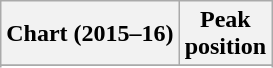<table class="wikitable sortable plainrowheaders">
<tr>
<th scope="col">Chart (2015–16)</th>
<th scope="col">Peak<br> position</th>
</tr>
<tr>
</tr>
<tr>
</tr>
</table>
